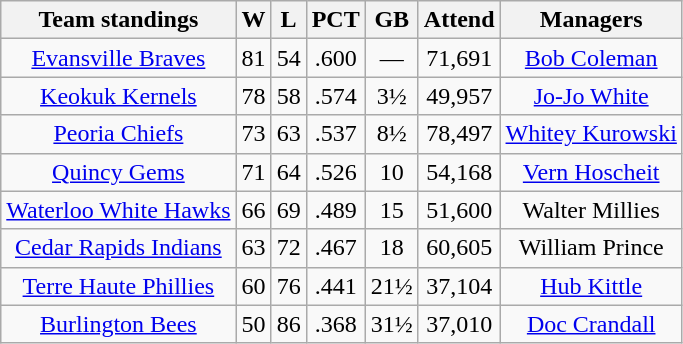<table class="wikitable" style="text-align:center">
<tr>
<th>Team standings</th>
<th>W</th>
<th>L</th>
<th>PCT</th>
<th>GB</th>
<th>Attend</th>
<th>Managers</th>
</tr>
<tr align=center>
<td><a href='#'>Evansville Braves</a></td>
<td>81</td>
<td>54</td>
<td>.600</td>
<td>—</td>
<td>71,691</td>
<td><a href='#'>Bob Coleman</a></td>
</tr>
<tr align=center>
<td><a href='#'>Keokuk Kernels</a></td>
<td>78</td>
<td>58</td>
<td>.574</td>
<td>3½</td>
<td>49,957</td>
<td><a href='#'>Jo-Jo White</a></td>
</tr>
<tr align=center>
<td><a href='#'>Peoria Chiefs</a></td>
<td>73</td>
<td>63</td>
<td>.537</td>
<td>8½</td>
<td>78,497</td>
<td><a href='#'>Whitey Kurowski</a></td>
</tr>
<tr align=center>
<td><a href='#'>Quincy Gems</a></td>
<td>71</td>
<td>64</td>
<td>.526</td>
<td>10</td>
<td>54,168</td>
<td><a href='#'>Vern Hoscheit</a></td>
</tr>
<tr align=center>
<td><a href='#'>Waterloo White Hawks</a></td>
<td>66</td>
<td>69</td>
<td>.489</td>
<td>15</td>
<td>51,600</td>
<td>Walter Millies</td>
</tr>
<tr align=center>
<td><a href='#'>Cedar Rapids Indians</a></td>
<td>63</td>
<td>72</td>
<td>.467</td>
<td>18</td>
<td>60,605</td>
<td>William Prince</td>
</tr>
<tr align=center>
<td><a href='#'>Terre Haute Phillies</a></td>
<td>60</td>
<td>76</td>
<td>.441</td>
<td>21½</td>
<td>37,104</td>
<td><a href='#'>Hub Kittle</a></td>
</tr>
<tr align=center>
<td><a href='#'>Burlington Bees</a></td>
<td>50</td>
<td>86</td>
<td>.368</td>
<td>31½</td>
<td>37,010</td>
<td><a href='#'>Doc Crandall</a></td>
</tr>
</table>
